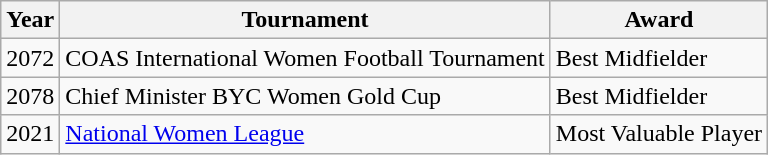<table class="wikitable">
<tr>
<th>Year</th>
<th>Tournament</th>
<th>Award</th>
</tr>
<tr>
<td>2072</td>
<td>COAS International Women Football Tournament</td>
<td>Best Midfielder</td>
</tr>
<tr>
<td>2078</td>
<td>Chief Minister BYC Women Gold Cup</td>
<td>Best Midfielder</td>
</tr>
<tr>
<td>2021</td>
<td><a href='#'>National Women League</a></td>
<td>Most Valuable Player</td>
</tr>
</table>
